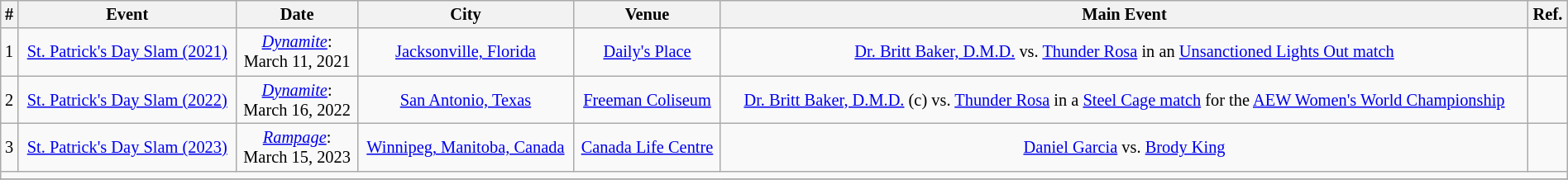<table class="sortable wikitable succession-box" style="font-size:85%; text-align:center;" width="100%">
<tr>
<th>#</th>
<th>Event</th>
<th>Date</th>
<th>City</th>
<th>Venue</th>
<th>Main Event</th>
<th>Ref.</th>
</tr>
<tr>
<td>1</td>
<td><a href='#'>St. Patrick's Day Slam (2021)</a></td>
<td><em><a href='#'>Dynamite</a></em>:<br>March 11, 2021<br></td>
<td><a href='#'>Jacksonville, Florida</a></td>
<td><a href='#'>Daily's Place</a></td>
<td><a href='#'>Dr. Britt Baker, D.M.D.</a> vs. <a href='#'>Thunder Rosa</a> in an <a href='#'>Unsanctioned Lights Out match</a></td>
<td></td>
</tr>
<tr>
<td>2</td>
<td><a href='#'>St. Patrick's Day Slam (2022)</a></td>
<td><em><a href='#'>Dynamite</a></em>:<br>March 16, 2022</td>
<td><a href='#'>San Antonio, Texas</a></td>
<td><a href='#'>Freeman Coliseum</a></td>
<td><a href='#'>Dr. Britt Baker, D.M.D.</a> (c) vs. <a href='#'>Thunder Rosa</a> in a <a href='#'>Steel Cage match</a> for the <a href='#'>AEW Women's World Championship</a></td>
<td></td>
</tr>
<tr>
<td>3</td>
<td><a href='#'>St. Patrick's Day Slam (2023)</a></td>
<td><em><a href='#'>Rampage</a></em>:<br>March 15, 2023<br></td>
<td><a href='#'>Winnipeg, Manitoba, Canada</a></td>
<td><a href='#'>Canada Life Centre</a></td>
<td><a href='#'>Daniel Garcia</a> vs. <a href='#'>Brody King</a></td>
<td></td>
</tr>
<tr>
<td colspan="7"></td>
</tr>
<tr>
</tr>
</table>
